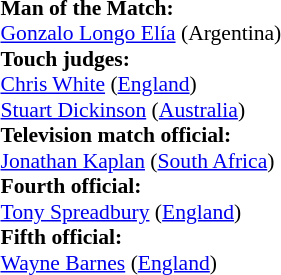<table width=100% style="font-size: 90%">
<tr>
<td><br><strong>Man of the Match:</strong>
<br><a href='#'>Gonzalo Longo Elía</a> (Argentina)<br><strong>Touch judges:</strong>
<br><a href='#'>Chris White</a> (<a href='#'>England</a>)
<br><a href='#'>Stuart Dickinson</a> (<a href='#'>Australia</a>)
<br><strong>Television match official:</strong>
<br><a href='#'>Jonathan Kaplan</a> (<a href='#'>South Africa</a>)
<br><strong>Fourth official:</strong>
<br><a href='#'>Tony Spreadbury</a> (<a href='#'>England</a>)
<br><strong>Fifth official:</strong>
<br><a href='#'>Wayne Barnes</a> (<a href='#'>England</a>)</td>
</tr>
</table>
